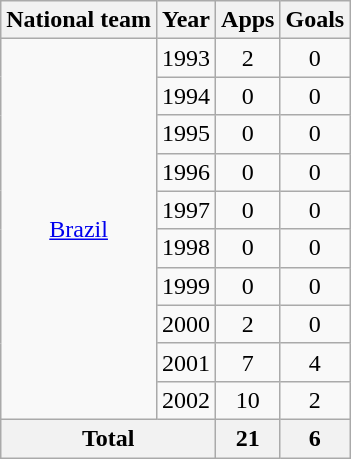<table class="wikitable" style="text-align:center">
<tr>
<th>National team</th>
<th>Year</th>
<th>Apps</th>
<th>Goals</th>
</tr>
<tr>
<td rowspan="10"><a href='#'>Brazil</a></td>
<td>1993</td>
<td>2</td>
<td>0</td>
</tr>
<tr>
<td>1994</td>
<td>0</td>
<td>0</td>
</tr>
<tr>
<td>1995</td>
<td>0</td>
<td>0</td>
</tr>
<tr>
<td>1996</td>
<td>0</td>
<td>0</td>
</tr>
<tr>
<td>1997</td>
<td>0</td>
<td>0</td>
</tr>
<tr>
<td>1998</td>
<td>0</td>
<td>0</td>
</tr>
<tr>
<td>1999</td>
<td>0</td>
<td>0</td>
</tr>
<tr>
<td>2000</td>
<td>2</td>
<td>0</td>
</tr>
<tr>
<td>2001</td>
<td>7</td>
<td>4</td>
</tr>
<tr>
<td>2002</td>
<td>10</td>
<td>2</td>
</tr>
<tr>
<th colspan="2">Total</th>
<th>21</th>
<th>6</th>
</tr>
</table>
